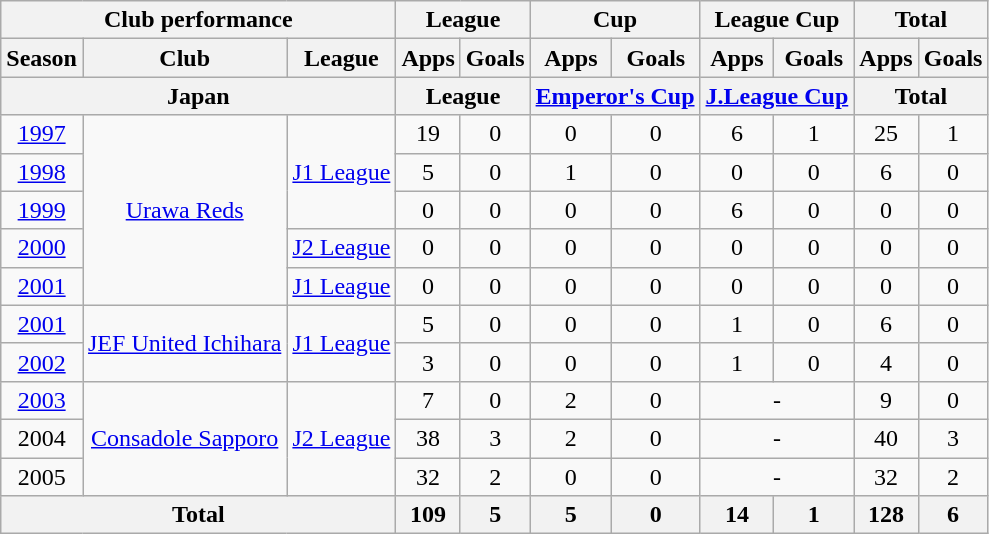<table class="wikitable" style="text-align:center;">
<tr>
<th colspan=3>Club performance</th>
<th colspan=2>League</th>
<th colspan=2>Cup</th>
<th colspan=2>League Cup</th>
<th colspan=2>Total</th>
</tr>
<tr>
<th>Season</th>
<th>Club</th>
<th>League</th>
<th>Apps</th>
<th>Goals</th>
<th>Apps</th>
<th>Goals</th>
<th>Apps</th>
<th>Goals</th>
<th>Apps</th>
<th>Goals</th>
</tr>
<tr>
<th colspan=3>Japan</th>
<th colspan=2>League</th>
<th colspan=2><a href='#'>Emperor's Cup</a></th>
<th colspan=2><a href='#'>J.League Cup</a></th>
<th colspan=2>Total</th>
</tr>
<tr>
<td><a href='#'>1997</a></td>
<td rowspan="5"><a href='#'>Urawa Reds</a></td>
<td rowspan="3"><a href='#'>J1 League</a></td>
<td>19</td>
<td>0</td>
<td>0</td>
<td>0</td>
<td>6</td>
<td>1</td>
<td>25</td>
<td>1</td>
</tr>
<tr>
<td><a href='#'>1998</a></td>
<td>5</td>
<td>0</td>
<td>1</td>
<td>0</td>
<td>0</td>
<td>0</td>
<td>6</td>
<td>0</td>
</tr>
<tr>
<td><a href='#'>1999</a></td>
<td>0</td>
<td>0</td>
<td>0</td>
<td>0</td>
<td>6</td>
<td>0</td>
<td>0</td>
<td>0</td>
</tr>
<tr>
<td><a href='#'>2000</a></td>
<td><a href='#'>J2 League</a></td>
<td>0</td>
<td>0</td>
<td>0</td>
<td>0</td>
<td>0</td>
<td>0</td>
<td>0</td>
<td>0</td>
</tr>
<tr>
<td><a href='#'>2001</a></td>
<td><a href='#'>J1 League</a></td>
<td>0</td>
<td>0</td>
<td>0</td>
<td>0</td>
<td>0</td>
<td>0</td>
<td>0</td>
<td>0</td>
</tr>
<tr>
<td><a href='#'>2001</a></td>
<td rowspan="2"><a href='#'>JEF United Ichihara</a></td>
<td rowspan="2"><a href='#'>J1 League</a></td>
<td>5</td>
<td>0</td>
<td>0</td>
<td>0</td>
<td>1</td>
<td>0</td>
<td>6</td>
<td>0</td>
</tr>
<tr>
<td><a href='#'>2002</a></td>
<td>3</td>
<td>0</td>
<td>0</td>
<td>0</td>
<td>1</td>
<td>0</td>
<td>4</td>
<td>0</td>
</tr>
<tr>
<td><a href='#'>2003</a></td>
<td rowspan="3"><a href='#'>Consadole Sapporo</a></td>
<td rowspan="3"><a href='#'>J2 League</a></td>
<td>7</td>
<td>0</td>
<td>2</td>
<td>0</td>
<td colspan="2">-</td>
<td>9</td>
<td>0</td>
</tr>
<tr>
<td>2004</td>
<td>38</td>
<td>3</td>
<td>2</td>
<td>0</td>
<td colspan="2">-</td>
<td>40</td>
<td>3</td>
</tr>
<tr>
<td>2005</td>
<td>32</td>
<td>2</td>
<td>0</td>
<td>0</td>
<td colspan="2">-</td>
<td>32</td>
<td>2</td>
</tr>
<tr>
<th colspan=3>Total</th>
<th>109</th>
<th>5</th>
<th>5</th>
<th>0</th>
<th>14</th>
<th>1</th>
<th>128</th>
<th>6</th>
</tr>
</table>
